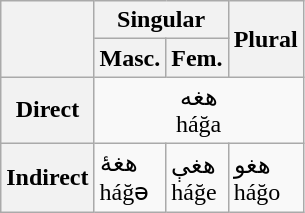<table class="wikitable">
<tr>
<th rowspan="2"></th>
<th colspan="2">Singular</th>
<th rowspan="2">Plural</th>
</tr>
<tr>
<th>Masc.</th>
<th>Fem.</th>
</tr>
<tr>
<th>Direct</th>
<td colspan="3" align="center">هغه<br>háğa</td>
</tr>
<tr>
<th>Indirect</th>
<td>هغۀ<br>háğә</td>
<td>هغې<br>háğe</td>
<td>هغو<br>háğo</td>
</tr>
</table>
